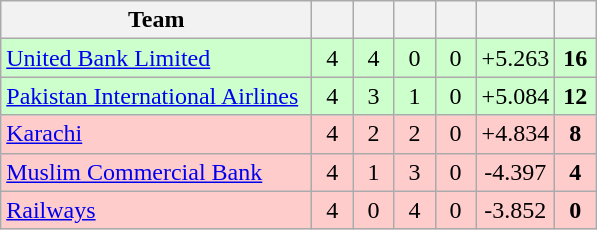<table class="wikitable sortable" style="text-align:center";"font-size:95%">
<tr>
<th style="width:200px;">Team</th>
<th style="width:20px;"></th>
<th style="width:20px;"></th>
<th style="width:20px;"></th>
<th style="width:20px;"></th>
<th style="width:45px;"></th>
<th style="width:20px;"></th>
</tr>
<tr bgcolor="#ccffcc">
<td style="text-align:left"><a href='#'>United Bank Limited</a></td>
<td>4</td>
<td>4</td>
<td>0</td>
<td>0</td>
<td>+5.263</td>
<td><strong>16</strong></td>
</tr>
<tr bgcolor="#ccffcc">
<td style="text-align:left"><a href='#'>Pakistan International Airlines</a></td>
<td>4</td>
<td>3</td>
<td>1</td>
<td>0</td>
<td>+5.084</td>
<td><strong>12</strong></td>
</tr>
<tr bgcolor="#ffcccc">
<td style="text-align:left"><a href='#'>Karachi</a></td>
<td>4</td>
<td>2</td>
<td>2</td>
<td>0</td>
<td>+4.834</td>
<td><strong>8</strong></td>
</tr>
<tr bgcolor="#ffcccc">
<td style="text-align:left"><a href='#'>Muslim Commercial Bank</a></td>
<td>4</td>
<td>1</td>
<td>3</td>
<td>0</td>
<td>-4.397</td>
<td><strong>4</strong></td>
</tr>
<tr bgcolor="#ffcccc">
<td style="text-align:left"><a href='#'>Railways</a></td>
<td>4</td>
<td>0</td>
<td>4</td>
<td>0</td>
<td>-3.852</td>
<td><strong>0</strong></td>
</tr>
</table>
